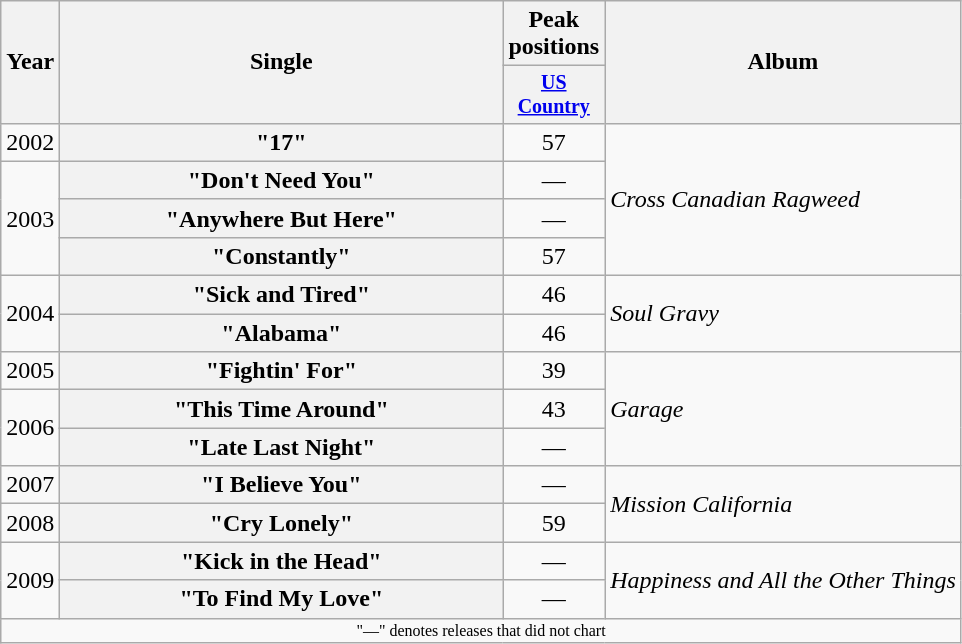<table class="wikitable plainrowheaders" style="text-align:center;">
<tr>
<th rowspan="2">Year</th>
<th rowspan="2" style="width:18em;">Single</th>
<th colspan="1">Peak positions</th>
<th rowspan="2">Album</th>
</tr>
<tr style="font-size:smaller;">
<th width="60"><a href='#'>US Country</a><br></th>
</tr>
<tr>
<td>2002</td>
<th scope="row">"17"</th>
<td>57</td>
<td align="left" rowspan="4"><em>Cross Canadian Ragweed</em></td>
</tr>
<tr>
<td rowspan="3">2003</td>
<th scope="row">"Don't Need You"</th>
<td>—</td>
</tr>
<tr>
<th scope="row">"Anywhere But Here"</th>
<td>—</td>
</tr>
<tr>
<th scope="row">"Constantly"</th>
<td>57</td>
</tr>
<tr>
<td rowspan="2">2004</td>
<th scope="row">"Sick and Tired"</th>
<td>46</td>
<td align="left" rowspan="2"><em>Soul Gravy</em></td>
</tr>
<tr>
<th scope="row">"Alabama"</th>
<td>46</td>
</tr>
<tr>
<td>2005</td>
<th scope="row">"Fightin' For"</th>
<td>39</td>
<td align="left" rowspan="3"><em>Garage</em></td>
</tr>
<tr>
<td rowspan="2">2006</td>
<th scope="row">"This Time Around"</th>
<td>43</td>
</tr>
<tr>
<th scope="row">"Late Last Night"</th>
<td>—</td>
</tr>
<tr>
<td>2007</td>
<th scope="row">"I Believe You"</th>
<td>—</td>
<td align="left" rowspan="2"><em>Mission California</em></td>
</tr>
<tr>
<td>2008</td>
<th scope="row">"Cry Lonely"</th>
<td>59</td>
</tr>
<tr>
<td rowspan="2">2009</td>
<th scope="row">"Kick in the Head"</th>
<td>—</td>
<td align="left" rowspan="2"><em>Happiness and All the Other Things</em></td>
</tr>
<tr>
<th scope="row">"To Find My Love"</th>
<td>—</td>
</tr>
<tr>
<td colspan="4" style="font-size:8pt">"—" denotes releases that did not chart</td>
</tr>
</table>
